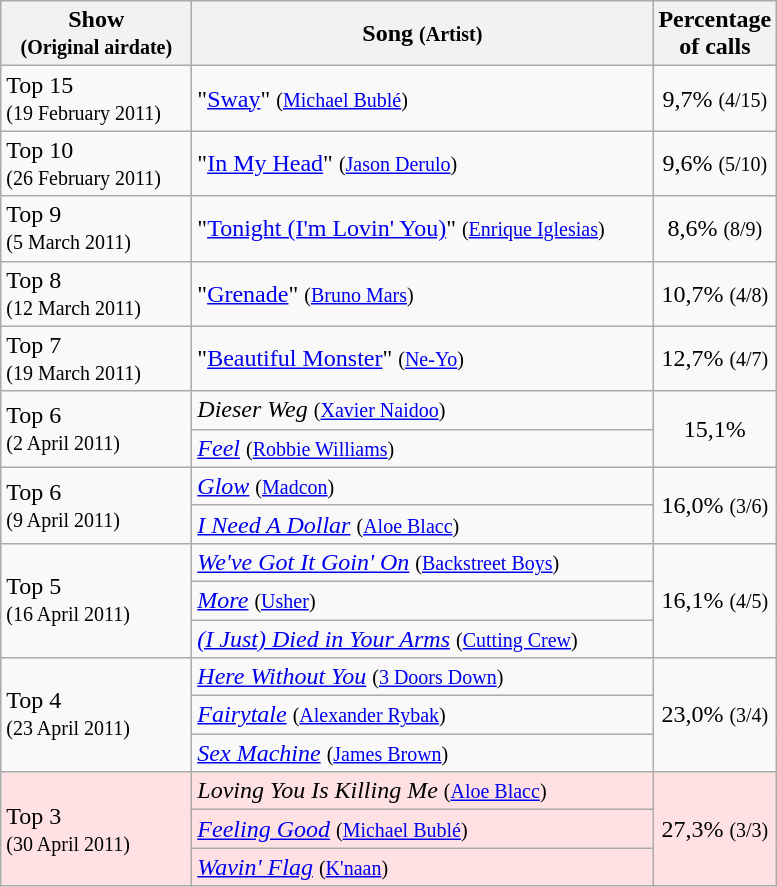<table class="wikitable">
<tr ">
<th style="width:120px;">Show<br><small>(Original airdate)</small></th>
<th style="width:300px;">Song <small>(Artist)</small></th>
<th style="width:28px;">Percentage of calls</th>
</tr>
<tr>
<td align="left">Top 15<br><small>(19 February 2011)</small></td>
<td align="left">"<a href='#'>Sway</a>" <small>(<a href='#'>Michael Bublé</a>)</small></td>
<td style="text-align:center;">9,7% <small>(4/15)</small></td>
</tr>
<tr>
<td align="left">Top 10<br><small>(26 February 2011)</small></td>
<td align="left">"<a href='#'>In My Head</a>" <small>(<a href='#'>Jason Derulo</a>)</small></td>
<td style="text-align:center;">9,6% <small>(5/10)</small></td>
</tr>
<tr>
<td align="left">Top 9<br><small>(5 March 2011)</small></td>
<td align="left">"<a href='#'>Tonight (I'm Lovin' You)</a>" <small>(<a href='#'>Enrique Iglesias</a>)</small></td>
<td style="text-align:center;">8,6% <small>(8/9)</small></td>
</tr>
<tr>
<td align="left">Top 8<br><small>(12 March 2011)</small></td>
<td align="left">"<a href='#'>Grenade</a>" <small>(<a href='#'>Bruno Mars</a>)</small></td>
<td style="text-align:center;">10,7% <small>(4/8)</small></td>
</tr>
<tr>
<td align="left">Top 7<br><small>(19 March 2011)</small></td>
<td align="left">"<a href='#'>Beautiful Monster</a>" <small>(<a href='#'>Ne-Yo</a>)</small></td>
<td style="text-align:center;">12,7% <small>(4/7)</small></td>
</tr>
<tr>
<td align="left" rowspan="2">Top 6<br><small>(2 April 2011)</small></td>
<td align="left"><em>Dieser Weg</em> <small>(<a href='#'>Xavier Naidoo</a>)</small></td>
<td style="text-align:center;" rowspan=2>15,1%</td>
</tr>
<tr>
<td align="left"><em><a href='#'>Feel</a></em> <small>(<a href='#'>Robbie Williams</a>)</small></td>
</tr>
<tr>
<td align="left" rowspan="2">Top 6<br><small>(9 April 2011)</small></td>
<td align="left"><em><a href='#'>Glow</a></em> <small>(<a href='#'>Madcon</a>)</small></td>
<td style="text-align:center;" rowspan="2">16,0% <small>(3/6)</small></td>
</tr>
<tr>
<td align="left"><em><a href='#'>I Need A Dollar</a></em> <small>(<a href='#'>Aloe Blacc</a>)</small></td>
</tr>
<tr>
<td align="left" rowspan="3">Top 5<br><small>(16 April 2011)</small></td>
<td align="left"><em><a href='#'>We've Got It Goin' On</a></em> <small>(<a href='#'>Backstreet Boys</a>)</small></td>
<td style="text-align:center;" rowspan=3>16,1% <small>(4/5)</small></td>
</tr>
<tr>
<td align="left"><em><a href='#'>More</a></em> <small>(<a href='#'>Usher</a>)</small></td>
</tr>
<tr>
<td align="left"><em><a href='#'>(I Just) Died in Your Arms</a></em> <small>(<a href='#'>Cutting Crew</a>)</small></td>
</tr>
<tr>
<td align="left" rowspan="3">Top 4<br><small>(23 April 2011)</small></td>
<td align="left"><em><a href='#'>Here Without You</a></em> <small>(<a href='#'>3 Doors Down</a>)</small></td>
<td style="text-align:center;" rowspan="3">23,0% <small>(3/4)</small></td>
</tr>
<tr>
<td align="left"><em><a href='#'>Fairytale</a></em> <small>(<a href='#'>Alexander Rybak</a>)</small></td>
</tr>
<tr>
<td align="left"><em><a href='#'>Sex Machine</a></em> <small>(<a href='#'>James Brown</a>)</small></td>
</tr>
<tr bgcolor="#FFE1E4">
<td align="left" rowspan="3">Top 3<br><small>(30 April 2011)</small></td>
<td align="left"><em>Loving You Is Killing Me</em> <small>(<a href='#'>Aloe Blacc</a>)</small></td>
<td style="text-align:center;" rowspan=3>27,3% <small>(3/3)</small></td>
</tr>
<tr bgcolor="#FFE1E4">
<td align="left"><em><a href='#'>Feeling Good</a></em> <small>(<a href='#'>Michael Bublé</a>)</small></td>
</tr>
<tr bgcolor="#FFE1E4">
<td align="left"><em><a href='#'>Wavin' Flag</a></em> <small>(<a href='#'>K'naan</a>)</small></td>
</tr>
</table>
